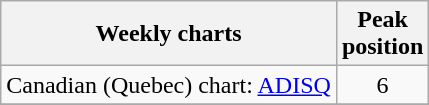<table class="wikitable sortable">
<tr>
<th align="left">Weekly charts</th>
<th align="center">Peak<br>position</th>
</tr>
<tr>
<td align="left">Canadian (Quebec) chart: <a href='#'>ADISQ</a></td>
<td align="center">6</td>
</tr>
<tr>
</tr>
</table>
